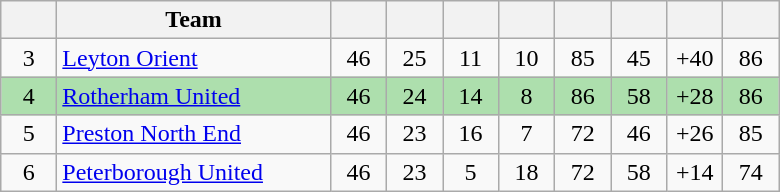<table class="wikitable" style="text-align:center">
<tr>
<th width="30"></th>
<th width="175">Team</th>
<th width="30"></th>
<th width="30"></th>
<th width="30"></th>
<th width="30"></th>
<th width="30"></th>
<th width="30"></th>
<th width="30"></th>
<th width="30"></th>
</tr>
<tr>
<td>3</td>
<td style="text-align:left;"><a href='#'>Leyton Orient</a></td>
<td>46</td>
<td>25</td>
<td>11</td>
<td>10</td>
<td>85</td>
<td>45</td>
<td>+40</td>
<td>86</td>
</tr>
<tr style="background:#addfad;">
<td>4</td>
<td style="text-align:left;"><a href='#'>Rotherham United</a></td>
<td>46</td>
<td>24</td>
<td>14</td>
<td>8</td>
<td>86</td>
<td>58</td>
<td>+28</td>
<td>86</td>
</tr>
<tr>
<td>5</td>
<td style="text-align:left;"><a href='#'>Preston North End</a></td>
<td>46</td>
<td>23</td>
<td>16</td>
<td>7</td>
<td>72</td>
<td>46</td>
<td>+26</td>
<td>85</td>
</tr>
<tr>
<td>6</td>
<td style="text-align:left;"><a href='#'>Peterborough United</a></td>
<td>46</td>
<td>23</td>
<td>5</td>
<td>18</td>
<td>72</td>
<td>58</td>
<td>+14</td>
<td>74</td>
</tr>
</table>
